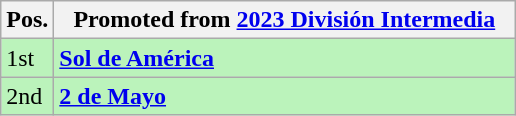<table class="wikitable">
<tr>
<th style="text-align:center;">Pos.</th>
<th width=300>Promoted from <a href='#'>2023 División Intermedia</a></th>
</tr>
<tr style="background: #BBF3BB;">
<td>1st</td>
<td><strong><a href='#'>Sol de América</a></strong></td>
</tr>
<tr style="background: #BBF3BB;">
<td>2nd</td>
<td><strong><a href='#'>2 de Mayo</a></strong></td>
</tr>
</table>
